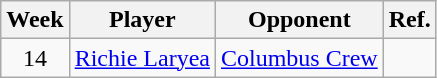<table class=wikitable>
<tr>
<th>Week</th>
<th>Player</th>
<th>Opponent</th>
<th>Ref.</th>
</tr>
<tr>
<td align=center>14</td>
<td> <a href='#'>Richie Laryea</a></td>
<td><a href='#'>Columbus Crew</a></td>
<td></td>
</tr>
</table>
